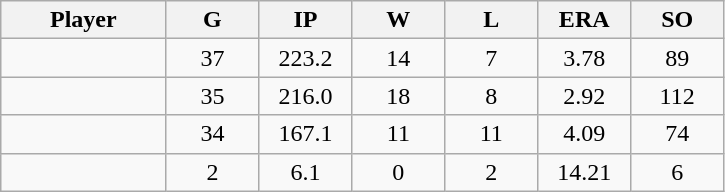<table class="wikitable sortable">
<tr>
<th bgcolor="#DDDDFF" width="16%">Player</th>
<th bgcolor="#DDDDFF" width="9%">G</th>
<th bgcolor="#DDDDFF" width="9%">IP</th>
<th bgcolor="#DDDDFF" width="9%">W</th>
<th bgcolor="#DDDDFF" width="9%">L</th>
<th bgcolor="#DDDDFF" width="9%">ERA</th>
<th bgcolor="#DDDDFF" width="9%">SO</th>
</tr>
<tr align="center">
<td></td>
<td>37</td>
<td>223.2</td>
<td>14</td>
<td>7</td>
<td>3.78</td>
<td>89</td>
</tr>
<tr align="center">
<td></td>
<td>35</td>
<td>216.0</td>
<td>18</td>
<td>8</td>
<td>2.92</td>
<td>112</td>
</tr>
<tr align="center">
<td></td>
<td>34</td>
<td>167.1</td>
<td>11</td>
<td>11</td>
<td>4.09</td>
<td>74</td>
</tr>
<tr align="center">
<td></td>
<td>2</td>
<td>6.1</td>
<td>0</td>
<td>2</td>
<td>14.21</td>
<td>6</td>
</tr>
</table>
